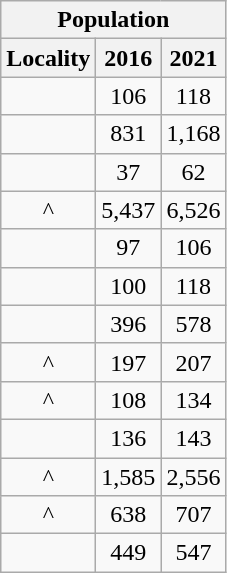<table class="wikitable" style="text-align:center;">
<tr>
<th colspan="3" style="text-align:center;  font-weight:bold">Population</th>
</tr>
<tr>
<th style="text-align:center; background:  font-weight:bold">Locality</th>
<th style="text-align:center; background:  font-weight:bold"><strong>2016</strong></th>
<th style="text-align:center; background:  font-weight:bold"><strong>2021</strong></th>
</tr>
<tr>
<td></td>
<td>106</td>
<td>118</td>
</tr>
<tr>
<td></td>
<td>831</td>
<td>1,168</td>
</tr>
<tr>
<td></td>
<td>37</td>
<td>62</td>
</tr>
<tr>
<td>^</td>
<td>5,437</td>
<td>6,526</td>
</tr>
<tr>
<td></td>
<td>97</td>
<td>106</td>
</tr>
<tr>
<td></td>
<td>100</td>
<td>118</td>
</tr>
<tr>
<td></td>
<td>396</td>
<td>578</td>
</tr>
<tr>
<td>^</td>
<td>197</td>
<td>207</td>
</tr>
<tr>
<td>^</td>
<td>108</td>
<td>134</td>
</tr>
<tr>
<td></td>
<td>136</td>
<td>143</td>
</tr>
<tr>
<td>^</td>
<td>1,585</td>
<td>2,556</td>
</tr>
<tr>
<td>^</td>
<td>638</td>
<td>707</td>
</tr>
<tr>
<td></td>
<td>449</td>
<td>547</td>
</tr>
</table>
